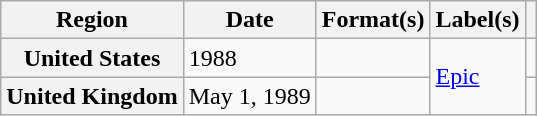<table class="wikitable plainrowheaders">
<tr>
<th scope="col">Region</th>
<th scope="col">Date</th>
<th scope="col">Format(s)</th>
<th scope="col">Label(s)</th>
<th scope="col"></th>
</tr>
<tr>
<th scope="row">United States</th>
<td>1988</td>
<td></td>
<td rowspan="2"><a href='#'>Epic</a></td>
<td></td>
</tr>
<tr>
<th scope="row">United Kingdom</th>
<td>May 1, 1989</td>
<td></td>
<td></td>
</tr>
</table>
